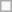<table class="wikitable">
<tr>
<td></td>
</tr>
</table>
